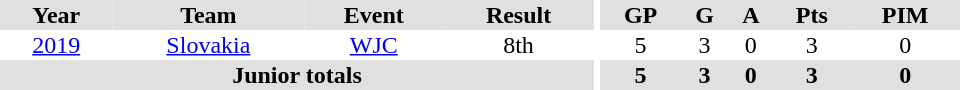<table border="0" cellpadding="1" cellspacing="0" ID="Table3" style="text-align:center; width:40em">
<tr ALIGN="center" bgcolor="#e0e0e0">
<th>Year</th>
<th>Team</th>
<th>Event</th>
<th>Result</th>
<th rowspan="99" bgcolor="#ffffff"></th>
<th>GP</th>
<th>G</th>
<th>A</th>
<th>Pts</th>
<th>PIM</th>
</tr>
<tr>
<td><a href='#'>2019</a></td>
<td><a href='#'>Slovakia</a></td>
<td><a href='#'>WJC</a></td>
<td>8th</td>
<td>5</td>
<td>3</td>
<td>0</td>
<td>3</td>
<td>0</td>
</tr>
<tr bgcolor="#e0e0e0">
<th colspan="4">Junior totals</th>
<th>5</th>
<th>3</th>
<th>0</th>
<th>3</th>
<th>0</th>
</tr>
</table>
